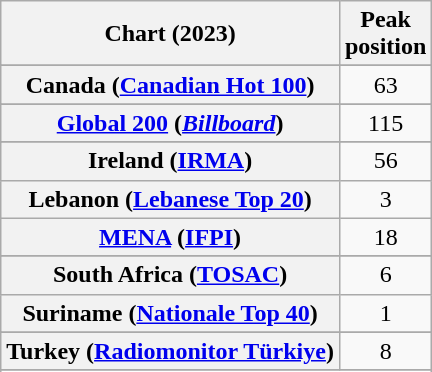<table class="wikitable sortable plainrowheaders" style="text-align:center">
<tr>
<th scope="col">Chart (2023)</th>
<th scope="col">Peak<br>position</th>
</tr>
<tr>
</tr>
<tr>
<th scope="row">Canada (<a href='#'>Canadian Hot 100</a>)</th>
<td>63</td>
</tr>
<tr>
</tr>
<tr>
<th scope="row"><a href='#'>Global 200</a> (<em><a href='#'>Billboard</a></em>)</th>
<td>115</td>
</tr>
<tr>
</tr>
<tr>
<th scope="row">Ireland (<a href='#'>IRMA</a>)</th>
<td>56</td>
</tr>
<tr>
<th scope="row">Lebanon (<a href='#'>Lebanese Top 20</a>)</th>
<td>3</td>
</tr>
<tr>
<th scope="row"><a href='#'>MENA</a> (<a href='#'>IFPI</a>)</th>
<td>18</td>
</tr>
<tr>
</tr>
<tr>
<th scope="row">South Africa (<a href='#'>TOSAC</a>)</th>
<td>6</td>
</tr>
<tr>
<th scope="row">Suriname (<a href='#'>Nationale Top 40</a>)</th>
<td>1</td>
</tr>
<tr>
</tr>
<tr>
</tr>
<tr>
<th scope="row">Turkey (<a href='#'>Radiomonitor Türkiye</a>)</th>
<td>8</td>
</tr>
<tr>
</tr>
<tr>
</tr>
<tr>
</tr>
<tr>
</tr>
</table>
